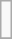<table class="wikitable">
<tr ---->
<td><br></td>
</tr>
<tr --->
</tr>
</table>
